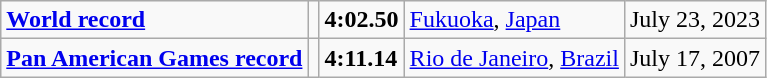<table class="wikitable">
<tr>
<td><strong><a href='#'>World record</a></strong></td>
<td></td>
<td><strong>4:02.50</strong></td>
<td><a href='#'>Fukuoka</a>, <a href='#'>Japan</a></td>
<td>July 23, 2023</td>
</tr>
<tr>
<td><strong><a href='#'>Pan American Games record</a></strong></td>
<td></td>
<td><strong>4:11.14</strong></td>
<td><a href='#'>Rio de Janeiro</a>, <a href='#'>Brazil</a></td>
<td>July 17, 2007</td>
</tr>
</table>
